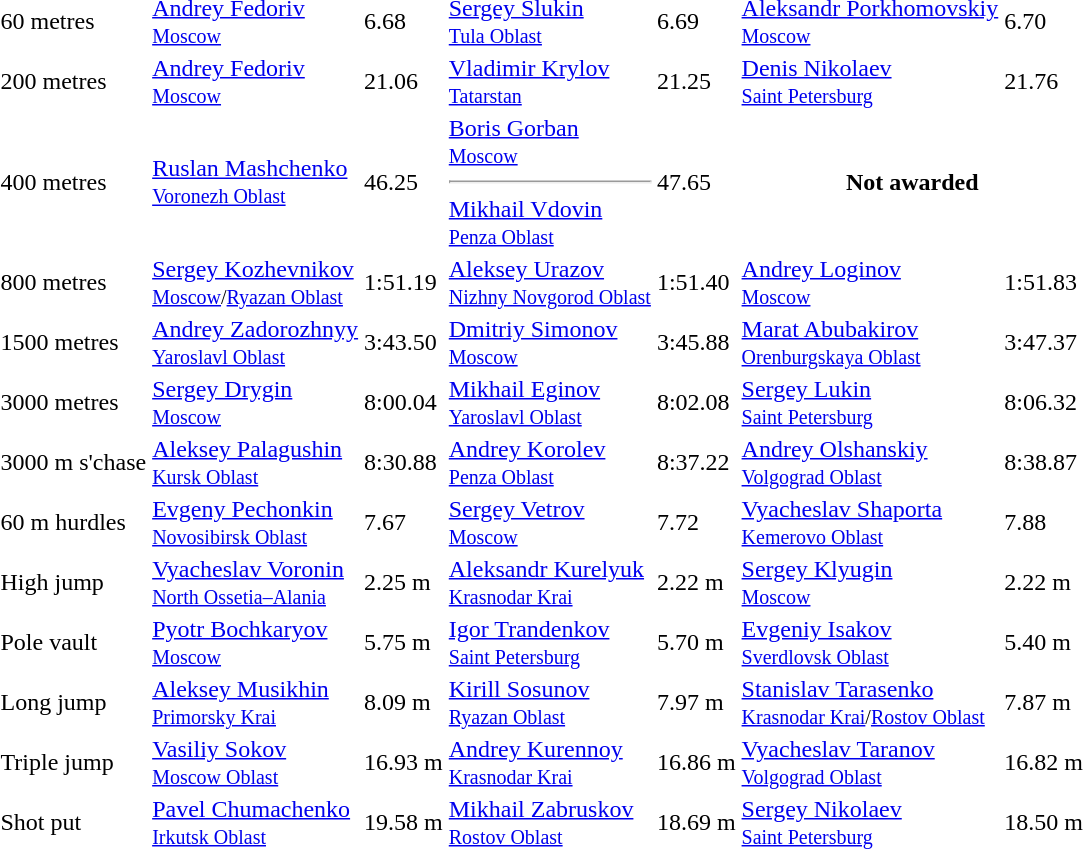<table>
<tr>
<td>60 metres</td>
<td><a href='#'>Andrey Fedoriv</a><br><small><a href='#'>Moscow</a></small></td>
<td>6.68</td>
<td><a href='#'>Sergey Slukin</a><br><small><a href='#'>Tula Oblast</a></small></td>
<td>6.69</td>
<td><a href='#'>Aleksandr Porkhomovskiy</a><br><small><a href='#'>Moscow</a></small></td>
<td>6.70</td>
</tr>
<tr>
<td>200 metres</td>
<td><a href='#'>Andrey Fedoriv</a><br><small><a href='#'>Moscow</a></small></td>
<td>21.06</td>
<td><a href='#'>Vladimir Krylov</a><br><small><a href='#'>Tatarstan</a></small></td>
<td>21.25</td>
<td><a href='#'>Denis Nikolaev</a><br><small><a href='#'>Saint Petersburg</a></small></td>
<td>21.76</td>
</tr>
<tr>
<td>400 metres</td>
<td><a href='#'>Ruslan Mashchenko</a><br><small><a href='#'>Voronezh Oblast</a></small></td>
<td>46.25</td>
<td><a href='#'>Boris Gorban</a><br><small><a href='#'>Moscow</a></small><hr><a href='#'>Mikhail Vdovin</a><br><small><a href='#'>Penza Oblast</a></small></td>
<td>47.65</td>
<th colspan=2>Not awarded</th>
</tr>
<tr>
<td>800 metres</td>
<td><a href='#'>Sergey Kozhevnikov</a><br><small><a href='#'>Moscow</a>/<a href='#'>Ryazan Oblast</a></small></td>
<td>1:51.19</td>
<td><a href='#'>Aleksey Urazov</a><br><small><a href='#'>Nizhny Novgorod Oblast</a></small></td>
<td>1:51.40</td>
<td><a href='#'>Andrey Loginov</a><br><small><a href='#'>Moscow</a></small></td>
<td>1:51.83</td>
</tr>
<tr>
<td>1500 metres</td>
<td><a href='#'>Andrey Zadorozhnyy</a><br><small><a href='#'>Yaroslavl Oblast</a></small></td>
<td>3:43.50</td>
<td><a href='#'>Dmitriy Simonov</a><br><small><a href='#'>Moscow</a></small></td>
<td>3:45.88</td>
<td><a href='#'>Marat Abubakirov</a><br><small><a href='#'>Orenburgskaya Oblast</a></small></td>
<td>3:47.37</td>
</tr>
<tr>
<td>3000 metres</td>
<td><a href='#'>Sergey Drygin</a><br><small><a href='#'>Moscow</a></small></td>
<td>8:00.04</td>
<td><a href='#'>Mikhail Eginov</a><br><small><a href='#'>Yaroslavl Oblast</a></small></td>
<td>8:02.08</td>
<td><a href='#'>Sergey Lukin</a><br><small><a href='#'>Saint Petersburg</a></small></td>
<td>8:06.32</td>
</tr>
<tr>
<td>3000 m s'chase</td>
<td><a href='#'>Aleksey Palagushin</a><br><small><a href='#'>Kursk Oblast</a></small></td>
<td>8:30.88</td>
<td><a href='#'>Andrey Korolev</a><br><small><a href='#'>Penza Oblast</a></small></td>
<td>8:37.22</td>
<td><a href='#'>Andrey Olshanskiy</a><br><small><a href='#'>Volgograd Oblast</a></small></td>
<td>8:38.87</td>
</tr>
<tr>
<td>60 m hurdles</td>
<td><a href='#'>Evgeny Pechonkin</a><br><small><a href='#'>Novosibirsk Oblast</a></small></td>
<td>7.67</td>
<td><a href='#'>Sergey Vetrov</a><br><small><a href='#'>Moscow</a></small></td>
<td>7.72</td>
<td><a href='#'>Vyacheslav Shaporta</a><br><small><a href='#'>Kemerovo Oblast</a></small></td>
<td>7.88</td>
</tr>
<tr>
<td>High jump</td>
<td><a href='#'>Vyacheslav Voronin</a><br><small><a href='#'>North Ossetia–Alania</a></small></td>
<td>2.25 m</td>
<td><a href='#'>Aleksandr Kurelyuk</a><br><small><a href='#'>Krasnodar Krai</a></small></td>
<td>2.22 m</td>
<td><a href='#'>Sergey Klyugin</a><br><small><a href='#'>Moscow</a></small></td>
<td>2.22 m</td>
</tr>
<tr>
<td>Pole vault</td>
<td><a href='#'>Pyotr Bochkaryov</a><br><small><a href='#'>Moscow</a></small></td>
<td>5.75 m</td>
<td><a href='#'>Igor Trandenkov</a><br><small><a href='#'>Saint Petersburg</a></small></td>
<td>5.70 m</td>
<td><a href='#'>Evgeniy Isakov</a><br><small><a href='#'>Sverdlovsk Oblast</a></small></td>
<td>5.40 m</td>
</tr>
<tr>
<td>Long jump</td>
<td><a href='#'>Aleksey Musikhin</a><br><small><a href='#'>Primorsky Krai</a></small></td>
<td>8.09 m</td>
<td><a href='#'>Kirill Sosunov</a><br><small><a href='#'>Ryazan Oblast</a></small></td>
<td>7.97 m</td>
<td><a href='#'>Stanislav Tarasenko</a><br><small><a href='#'>Krasnodar Krai</a>/<a href='#'>Rostov Oblast</a></small></td>
<td>7.87 m</td>
</tr>
<tr>
<td>Triple jump</td>
<td><a href='#'>Vasiliy Sokov</a><br><small><a href='#'>Moscow Oblast</a></small></td>
<td>16.93 m</td>
<td><a href='#'>Andrey Kurennoy</a><br><small><a href='#'>Krasnodar Krai</a></small></td>
<td>16.86 m</td>
<td><a href='#'>Vyacheslav Taranov</a><br><small><a href='#'>Volgograd Oblast</a></small></td>
<td>16.82 m</td>
</tr>
<tr>
<td>Shot put</td>
<td><a href='#'>Pavel Chumachenko</a><br><small><a href='#'>Irkutsk Oblast</a></small></td>
<td>19.58 m</td>
<td><a href='#'>Mikhail Zabruskov</a><br><small><a href='#'>Rostov Oblast</a></small></td>
<td>18.69 m</td>
<td><a href='#'>Sergey Nikolaev</a><br><small><a href='#'>Saint Petersburg</a></small></td>
<td>18.50 m</td>
</tr>
</table>
